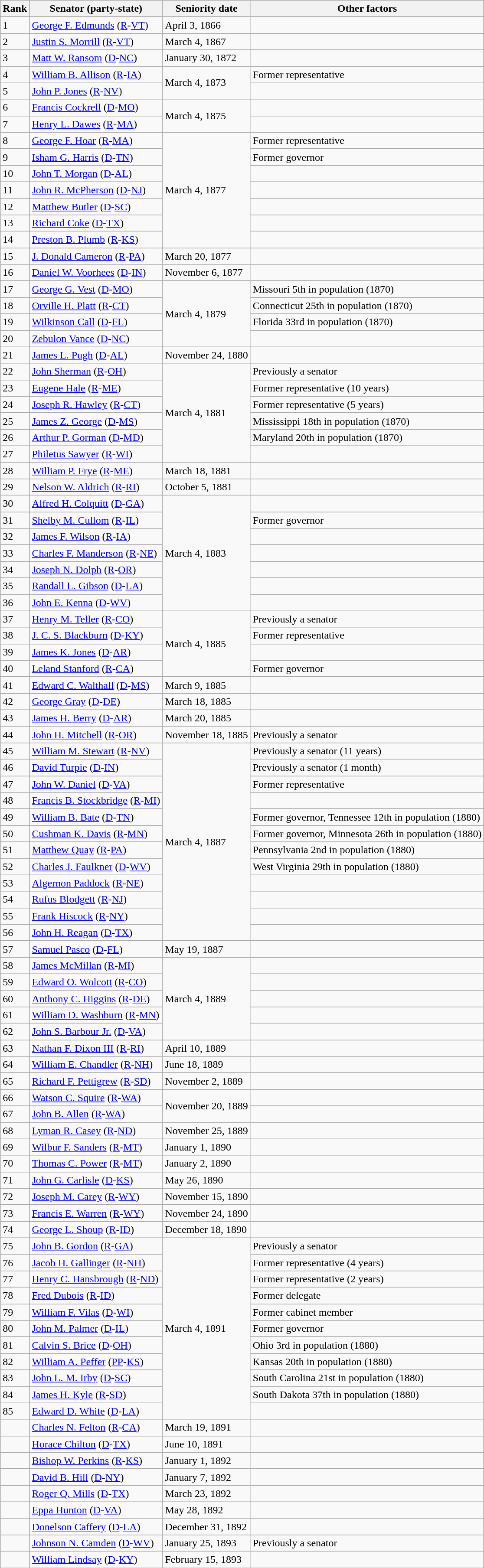<table class=wikitable>
<tr>
<th>Rank</th>
<th>Senator (party-state)</th>
<th>Seniority date</th>
<th>Other factors</th>
</tr>
<tr>
<td>1</td>
<td><a href='#'>George F. Edmunds</a> (<a href='#'>R</a>-<a href='#'>VT</a>)</td>
<td>April 3, 1866</td>
<td></td>
</tr>
<tr>
<td>2</td>
<td><a href='#'>Justin S. Morrill</a> (<a href='#'>R</a>-<a href='#'>VT</a>)</td>
<td>March 4, 1867</td>
<td></td>
</tr>
<tr>
<td>3</td>
<td><a href='#'>Matt W. Ransom</a> (<a href='#'>D</a>-<a href='#'>NC</a>)</td>
<td>January 30, 1872</td>
<td></td>
</tr>
<tr>
<td>4</td>
<td><a href='#'>William B. Allison</a> (<a href='#'>R</a>-<a href='#'>IA</a>)</td>
<td rowspan=2>March 4, 1873</td>
<td>Former representative</td>
</tr>
<tr>
<td>5</td>
<td><a href='#'>John P. Jones</a> (<a href='#'>R</a>-<a href='#'>NV</a>)</td>
<td></td>
</tr>
<tr>
<td>6</td>
<td><a href='#'>Francis Cockrell</a> (<a href='#'>D</a>-<a href='#'>MO</a>)</td>
<td rowspan=2>March 4, 1875</td>
<td></td>
</tr>
<tr>
<td>7</td>
<td><a href='#'>Henry L. Dawes</a> (<a href='#'>R</a>-<a href='#'>MA</a>)</td>
<td></td>
</tr>
<tr>
<td>8</td>
<td><a href='#'>George F. Hoar</a> (<a href='#'>R</a>-<a href='#'>MA</a>)</td>
<td rowspan=7>March 4, 1877</td>
<td>Former representative</td>
</tr>
<tr>
<td>9</td>
<td><a href='#'>Isham G. Harris</a> (<a href='#'>D</a>-<a href='#'>TN</a>)</td>
<td>Former governor</td>
</tr>
<tr>
<td>10</td>
<td><a href='#'>John T. Morgan</a> (<a href='#'>D</a>-<a href='#'>AL</a>)</td>
<td></td>
</tr>
<tr>
<td>11</td>
<td><a href='#'>John R. McPherson</a> (<a href='#'>D</a>-<a href='#'>NJ</a>)</td>
<td></td>
</tr>
<tr>
<td>12</td>
<td><a href='#'>Matthew Butler</a> (<a href='#'>D</a>-<a href='#'>SC</a>)</td>
<td></td>
</tr>
<tr>
<td>13</td>
<td><a href='#'>Richard Coke</a> (<a href='#'>D</a>-<a href='#'>TX</a>)</td>
<td></td>
</tr>
<tr>
<td>14</td>
<td><a href='#'>Preston B. Plumb</a> (<a href='#'>R</a>-<a href='#'>KS</a>)</td>
<td></td>
</tr>
<tr>
<td>15</td>
<td><a href='#'>J. Donald Cameron</a> (<a href='#'>R</a>-<a href='#'>PA</a>)</td>
<td>March 20, 1877</td>
<td></td>
</tr>
<tr>
<td>16</td>
<td><a href='#'>Daniel W. Voorhees</a> (<a href='#'>D</a>-<a href='#'>IN</a>)</td>
<td>November 6, 1877</td>
<td></td>
</tr>
<tr>
<td>17</td>
<td><a href='#'>George G. Vest</a> (<a href='#'>D</a>-<a href='#'>MO</a>)</td>
<td rowspan=4>March 4, 1879</td>
<td>Missouri 5th in population (1870)</td>
</tr>
<tr>
<td>18</td>
<td><a href='#'>Orville H. Platt</a> (<a href='#'>R</a>-<a href='#'>CT</a>)</td>
<td>Connecticut 25th in population (1870)</td>
</tr>
<tr>
<td>19</td>
<td><a href='#'>Wilkinson Call</a> (<a href='#'>D</a>-<a href='#'>FL</a>)</td>
<td>Florida 33rd in population (1870)</td>
</tr>
<tr>
<td>20</td>
<td><a href='#'>Zebulon Vance</a> (<a href='#'>D</a>-<a href='#'>NC</a>)</td>
<td></td>
</tr>
<tr>
<td>21</td>
<td><a href='#'>James L. Pugh</a> (<a href='#'>D</a>-<a href='#'>AL</a>)</td>
<td>November 24, 1880</td>
<td></td>
</tr>
<tr>
<td>22</td>
<td><a href='#'>John Sherman</a> (<a href='#'>R</a>-<a href='#'>OH</a>)</td>
<td rowspan=6>March 4, 1881</td>
<td>Previously a senator</td>
</tr>
<tr>
<td>23</td>
<td><a href='#'>Eugene Hale</a> (<a href='#'>R</a>-<a href='#'>ME</a>)</td>
<td>Former representative (10 years)</td>
</tr>
<tr>
<td>24</td>
<td><a href='#'>Joseph R. Hawley</a> (<a href='#'>R</a>-<a href='#'>CT</a>)</td>
<td>Former representative (5 years)</td>
</tr>
<tr>
<td>25</td>
<td><a href='#'>James Z. George</a> (<a href='#'>D</a>-<a href='#'>MS</a>)</td>
<td>Mississippi 18th in population (1870)</td>
</tr>
<tr>
<td>26</td>
<td><a href='#'>Arthur P. Gorman</a> (<a href='#'>D</a>-<a href='#'>MD</a>)</td>
<td>Maryland 20th in population (1870)</td>
</tr>
<tr>
<td>27</td>
<td><a href='#'>Philetus Sawyer</a> (<a href='#'>R</a>-<a href='#'>WI</a>)</td>
<td></td>
</tr>
<tr>
<td>28</td>
<td><a href='#'>William P. Frye</a> (<a href='#'>R</a>-<a href='#'>ME</a>)</td>
<td>March 18, 1881</td>
<td></td>
</tr>
<tr>
<td>29</td>
<td><a href='#'>Nelson W. Aldrich</a> (<a href='#'>R</a>-<a href='#'>RI</a>)</td>
<td>October 5, 1881</td>
<td></td>
</tr>
<tr>
<td>30</td>
<td><a href='#'>Alfred H. Colquitt</a> (<a href='#'>D</a>-<a href='#'>GA</a>)</td>
<td rowspan=7>March 4, 1883</td>
<td></td>
</tr>
<tr>
<td>31</td>
<td><a href='#'>Shelby M. Cullom</a> (<a href='#'>R</a>-<a href='#'>IL</a>)</td>
<td>Former governor</td>
</tr>
<tr>
<td>32</td>
<td><a href='#'>James F. Wilson</a> (<a href='#'>R</a>-<a href='#'>IA</a>)</td>
<td></td>
</tr>
<tr>
<td>33</td>
<td><a href='#'>Charles F. Manderson</a> (<a href='#'>R</a>-<a href='#'>NE</a>)</td>
<td></td>
</tr>
<tr>
<td>34</td>
<td><a href='#'>Joseph N. Dolph</a> (<a href='#'>R</a>-<a href='#'>OR</a>)</td>
<td></td>
</tr>
<tr>
<td>35</td>
<td><a href='#'>Randall L. Gibson</a> (<a href='#'>D</a>-<a href='#'>LA</a>)</td>
<td></td>
</tr>
<tr>
<td>36</td>
<td><a href='#'>John E. Kenna</a> (<a href='#'>D</a>-<a href='#'>WV</a>)</td>
<td></td>
</tr>
<tr>
<td>37</td>
<td><a href='#'>Henry M. Teller</a> (<a href='#'>R</a>-<a href='#'>CO</a>)</td>
<td rowspan=4>March 4, 1885</td>
<td>Previously a senator</td>
</tr>
<tr>
<td>38</td>
<td><a href='#'>J. C. S. Blackburn</a> (<a href='#'>D</a>-<a href='#'>KY</a>)</td>
<td>Former representative</td>
</tr>
<tr>
<td>39</td>
<td><a href='#'>James K. Jones</a> (<a href='#'>D</a>-<a href='#'>AR</a>)</td>
<td></td>
</tr>
<tr>
<td>40</td>
<td><a href='#'>Leland Stanford</a> (<a href='#'>R</a>-<a href='#'>CA</a>)</td>
<td>Former governor</td>
</tr>
<tr>
<td>41</td>
<td><a href='#'>Edward C. Walthall</a> (<a href='#'>D</a>-<a href='#'>MS</a>)</td>
<td>March 9, 1885</td>
<td></td>
</tr>
<tr>
<td>42</td>
<td><a href='#'>George Gray</a> (<a href='#'>D</a>-<a href='#'>DE</a>)</td>
<td>March 18, 1885</td>
<td></td>
</tr>
<tr>
<td>43</td>
<td><a href='#'>James H. Berry</a> (<a href='#'>D</a>-<a href='#'>AR</a>)</td>
<td>March 20, 1885</td>
<td></td>
</tr>
<tr>
<td>44</td>
<td><a href='#'>John H. Mitchell</a> (<a href='#'>R</a>-<a href='#'>OR</a>)</td>
<td>November 18, 1885</td>
<td>Previously a senator</td>
</tr>
<tr>
<td>45</td>
<td><a href='#'>William M. Stewart</a> (<a href='#'>R</a>-<a href='#'>NV</a>)</td>
<td rowspan=12>March 4, 1887</td>
<td>Previously a senator (11 years)</td>
</tr>
<tr>
<td>46</td>
<td><a href='#'>David Turpie</a> (<a href='#'>D</a>-<a href='#'>IN</a>)</td>
<td>Previously a senator (1 month)</td>
</tr>
<tr>
<td>47</td>
<td><a href='#'>John W. Daniel</a> (<a href='#'>D</a>-<a href='#'>VA</a>)</td>
<td>Former representative</td>
</tr>
<tr>
<td>48</td>
<td><a href='#'>Francis B. Stockbridge</a> (<a href='#'>R</a>-<a href='#'>MI</a>)</td>
<td></td>
</tr>
<tr>
<td>49</td>
<td><a href='#'>William B. Bate</a> (<a href='#'>D</a>-<a href='#'>TN</a>)</td>
<td>Former governor, Tennessee 12th in population (1880)</td>
</tr>
<tr>
<td>50</td>
<td><a href='#'>Cushman K. Davis</a> (<a href='#'>R</a>-<a href='#'>MN</a>)</td>
<td>Former governor, Minnesota 26th in population (1880)</td>
</tr>
<tr>
<td>51</td>
<td><a href='#'>Matthew Quay</a> (<a href='#'>R</a>-<a href='#'>PA</a>)</td>
<td>Pennsylvania 2nd in population (1880)</td>
</tr>
<tr>
<td>52</td>
<td><a href='#'>Charles J. Faulkner</a> (<a href='#'>D</a>-<a href='#'>WV</a>)</td>
<td>West Virginia 29th in population (1880)</td>
</tr>
<tr>
<td>53</td>
<td><a href='#'>Algernon Paddock</a> (<a href='#'>R</a>-<a href='#'>NE</a>)</td>
<td></td>
</tr>
<tr>
<td>54</td>
<td><a href='#'>Rufus Blodgett</a> (<a href='#'>R</a>-<a href='#'>NJ</a>)</td>
<td></td>
</tr>
<tr>
<td>55</td>
<td><a href='#'>Frank Hiscock</a> (<a href='#'>R</a>-<a href='#'>NY</a>)</td>
<td></td>
</tr>
<tr>
<td>56</td>
<td><a href='#'>John H. Reagan</a> (<a href='#'>D</a>-<a href='#'>TX</a>)</td>
<td></td>
</tr>
<tr>
<td>57</td>
<td><a href='#'>Samuel Pasco</a> (<a href='#'>D</a>-<a href='#'>FL</a>)</td>
<td>May 19, 1887</td>
<td></td>
</tr>
<tr>
<td>58</td>
<td><a href='#'>James McMillan</a> (<a href='#'>R</a>-<a href='#'>MI</a>)</td>
<td rowspan=5>March 4, 1889</td>
<td></td>
</tr>
<tr>
<td>59</td>
<td><a href='#'>Edward O. Wolcott</a> (<a href='#'>R</a>-<a href='#'>CO</a>)</td>
<td></td>
</tr>
<tr>
<td>60</td>
<td><a href='#'>Anthony C. Higgins</a> (<a href='#'>R</a>-<a href='#'>DE</a>)</td>
<td></td>
</tr>
<tr>
<td>61</td>
<td><a href='#'>William D. Washburn</a> (<a href='#'>R</a>-<a href='#'>MN</a>)</td>
<td></td>
</tr>
<tr>
<td>62</td>
<td><a href='#'>John S. Barbour Jr.</a> (<a href='#'>D</a>-<a href='#'>VA</a>)</td>
<td></td>
</tr>
<tr>
<td>63</td>
<td><a href='#'>Nathan F. Dixon III</a> (<a href='#'>R</a>-<a href='#'>RI</a>)</td>
<td>April 10, 1889</td>
<td></td>
</tr>
<tr>
<td>64</td>
<td><a href='#'>William E. Chandler</a> (<a href='#'>R</a>-<a href='#'>NH</a>)</td>
<td>June 18, 1889</td>
<td></td>
</tr>
<tr>
<td>65</td>
<td><a href='#'>Richard F. Pettigrew</a> (<a href='#'>R</a>-<a href='#'>SD</a>)</td>
<td>November 2, 1889</td>
<td></td>
</tr>
<tr>
<td>66</td>
<td><a href='#'>Watson C. Squire</a> (<a href='#'>R</a>-<a href='#'>WA</a>)</td>
<td rowspan=2>November 20, 1889</td>
<td></td>
</tr>
<tr>
<td>67</td>
<td><a href='#'>John B. Allen</a> (<a href='#'>R</a>-<a href='#'>WA</a>)</td>
<td></td>
</tr>
<tr>
<td>68</td>
<td><a href='#'>Lyman R. Casey</a> (<a href='#'>R</a>-<a href='#'>ND</a>)</td>
<td>November 25, 1889</td>
<td></td>
</tr>
<tr>
<td>69</td>
<td><a href='#'>Wilbur F. Sanders</a> (<a href='#'>R</a>-<a href='#'>MT</a>)</td>
<td>January 1, 1890</td>
<td></td>
</tr>
<tr>
<td>70</td>
<td><a href='#'>Thomas C. Power</a> (<a href='#'>R</a>-<a href='#'>MT</a>)</td>
<td>January 2, 1890</td>
<td></td>
</tr>
<tr>
<td>71</td>
<td><a href='#'>John G. Carlisle</a> (<a href='#'>D</a>-<a href='#'>KS</a>)</td>
<td>May 26, 1890</td>
<td></td>
</tr>
<tr>
<td>72</td>
<td><a href='#'>Joseph M. Carey</a> (<a href='#'>R</a>-<a href='#'>WY</a>)</td>
<td>November 15, 1890</td>
<td></td>
</tr>
<tr>
<td>73</td>
<td><a href='#'>Francis E. Warren</a> (<a href='#'>R</a>-<a href='#'>WY</a>)</td>
<td>November 24, 1890</td>
<td></td>
</tr>
<tr>
<td>74</td>
<td><a href='#'>George L. Shoup</a> (<a href='#'>R</a>-<a href='#'>ID</a>)</td>
<td>December 18, 1890</td>
<td></td>
</tr>
<tr>
<td>75</td>
<td><a href='#'>John B. Gordon</a> (<a href='#'>R</a>-<a href='#'>GA</a>)</td>
<td rowspan=11>March 4, 1891</td>
<td>Previously a senator</td>
</tr>
<tr>
<td>76</td>
<td><a href='#'>Jacob H. Gallinger</a> (<a href='#'>R</a>-<a href='#'>NH</a>)</td>
<td>Former representative (4 years)</td>
</tr>
<tr>
<td>77</td>
<td><a href='#'>Henry C. Hansbrough</a> (<a href='#'>R</a>-<a href='#'>ND</a>)</td>
<td>Former representative (2 years)</td>
</tr>
<tr>
<td>78</td>
<td><a href='#'>Fred Dubois</a> (<a href='#'>R</a>-<a href='#'>ID</a>)</td>
<td>Former delegate</td>
</tr>
<tr>
<td>79</td>
<td><a href='#'>William F. Vilas</a> (<a href='#'>D</a>-<a href='#'>WI</a>)</td>
<td>Former cabinet member</td>
</tr>
<tr>
<td>80</td>
<td><a href='#'>John M. Palmer</a> (<a href='#'>D</a>-<a href='#'>IL</a>)</td>
<td>Former governor</td>
</tr>
<tr>
<td>81</td>
<td><a href='#'>Calvin S. Brice</a> (<a href='#'>D</a>-<a href='#'>OH</a>)</td>
<td>Ohio 3rd in population (1880)</td>
</tr>
<tr>
<td>82</td>
<td><a href='#'>William A. Peffer</a> (<a href='#'>PP</a>-<a href='#'>KS</a>)</td>
<td>Kansas 20th in population (1880)</td>
</tr>
<tr>
<td>83</td>
<td><a href='#'>John L. M. Irby</a> (<a href='#'>D</a>-<a href='#'>SC</a>)</td>
<td>South Carolina 21st in population (1880)</td>
</tr>
<tr>
<td>84</td>
<td><a href='#'>James H. Kyle</a> (<a href='#'>R</a>-<a href='#'>SD</a>)</td>
<td>South Dakota 37th in population (1880)</td>
</tr>
<tr>
<td>85</td>
<td><a href='#'>Edward D. White</a> (<a href='#'>D</a>-<a href='#'>LA</a>)</td>
<td></td>
</tr>
<tr>
<td></td>
<td><a href='#'>Charles N. Felton</a> (<a href='#'>R</a>-<a href='#'>CA</a>)</td>
<td>March 19, 1891</td>
<td></td>
</tr>
<tr>
<td></td>
<td><a href='#'>Horace Chilton</a> (<a href='#'>D</a>-<a href='#'>TX</a>)</td>
<td>June 10, 1891</td>
<td></td>
</tr>
<tr>
<td></td>
<td><a href='#'>Bishop W. Perkins</a> (<a href='#'>R</a>-<a href='#'>KS</a>)</td>
<td>January 1, 1892</td>
<td></td>
</tr>
<tr>
<td></td>
<td><a href='#'>David B. Hill</a> (<a href='#'>D</a>-<a href='#'>NY</a>)</td>
<td>January 7, 1892</td>
<td></td>
</tr>
<tr>
<td></td>
<td><a href='#'>Roger Q. Mills</a> (<a href='#'>D</a>-<a href='#'>TX</a>)</td>
<td>March 23, 1892</td>
<td></td>
</tr>
<tr>
<td></td>
<td><a href='#'>Eppa Hunton</a> (<a href='#'>D</a>-<a href='#'>VA</a>)</td>
<td>May 28, 1892</td>
<td></td>
</tr>
<tr>
<td></td>
<td><a href='#'>Donelson Caffery</a> (<a href='#'>D</a>-<a href='#'>LA</a>)</td>
<td>December 31, 1892</td>
<td></td>
</tr>
<tr>
<td></td>
<td><a href='#'>Johnson N. Camden</a> (<a href='#'>D</a>-<a href='#'>WV</a>)</td>
<td>January 25, 1893</td>
<td>Previously a senator</td>
</tr>
<tr>
<td></td>
<td><a href='#'>William Lindsay</a> (<a href='#'>D</a>-<a href='#'>KY</a>)</td>
<td>February 15, 1893</td>
<td></td>
</tr>
<tr>
</tr>
</table>
